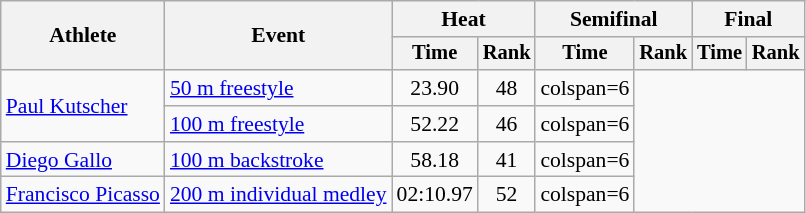<table class=wikitable style=font-size:90%;text-align:center>
<tr>
<th rowspan=2>Athlete</th>
<th rowspan=2>Event</th>
<th colspan=2>Heat</th>
<th colspan=2>Semifinal</th>
<th colspan=2>Final</th>
</tr>
<tr style=font-size:95%>
<th>Time</th>
<th>Rank</th>
<th>Time</th>
<th>Rank</th>
<th>Time</th>
<th>Rank</th>
</tr>
<tr>
<td align=left rowspan=2><a href='#'>Paul Kutscher</a></td>
<td align=left><a href='#'>50 m freestyle</a></td>
<td>23.90</td>
<td>48</td>
<td>colspan=6 </td>
</tr>
<tr>
<td align=left><a href='#'>100 m freestyle</a></td>
<td>52.22</td>
<td>46</td>
<td>colspan=6 </td>
</tr>
<tr>
<td align=left><a href='#'>Diego Gallo</a></td>
<td align=left><a href='#'>100 m backstroke</a></td>
<td>58.18</td>
<td>41</td>
<td>colspan=6 </td>
</tr>
<tr>
<td align=left><a href='#'>Francisco Picasso</a></td>
<td align=left><a href='#'>200 m individual medley</a></td>
<td>02:10.97</td>
<td>52</td>
<td>colspan=6 </td>
</tr>
</table>
